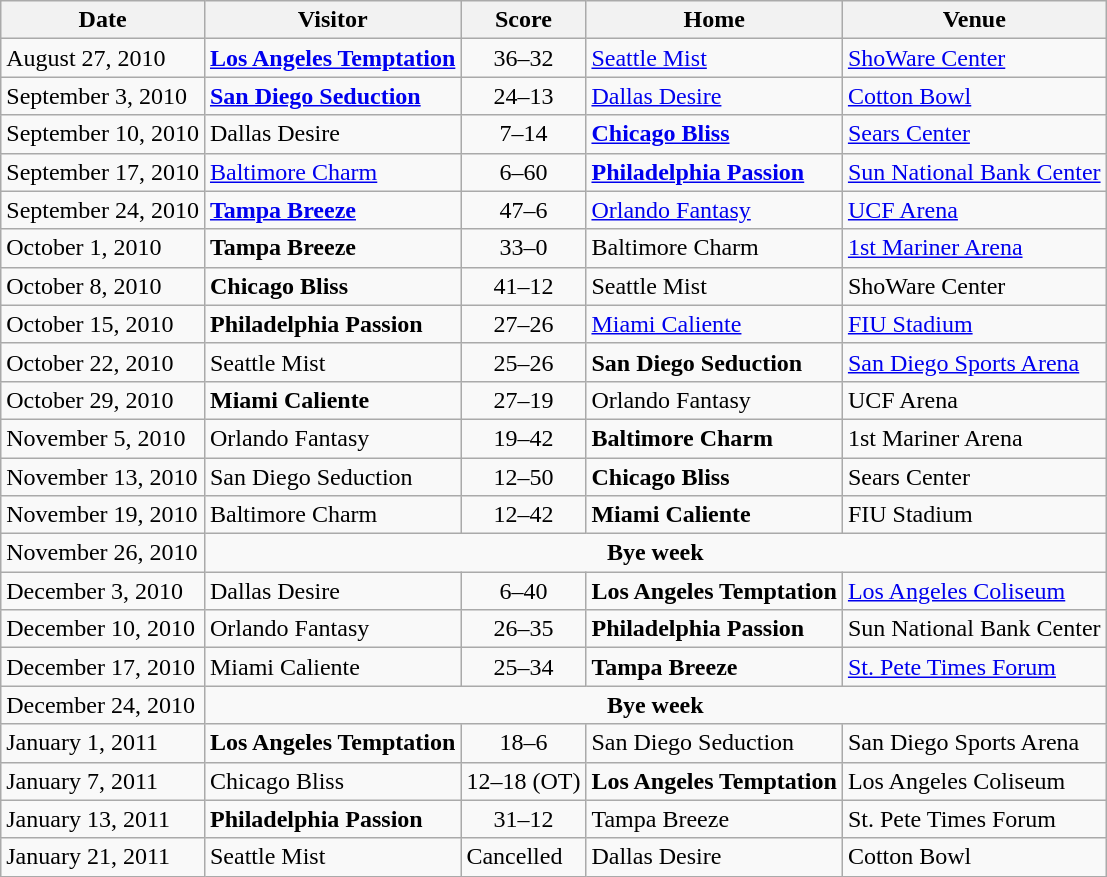<table class="wikitable">
<tr>
<th>Date</th>
<th>Visitor</th>
<th>Score</th>
<th>Home</th>
<th>Venue</th>
</tr>
<tr>
<td>August 27, 2010</td>
<td><strong><a href='#'>Los Angeles Temptation</a></strong></td>
<td align=center>36–32</td>
<td><a href='#'>Seattle Mist</a></td>
<td><a href='#'>ShoWare Center</a></td>
</tr>
<tr>
<td>September 3, 2010</td>
<td><strong><a href='#'>San Diego Seduction</a></strong></td>
<td align=center>24–13</td>
<td><a href='#'>Dallas Desire</a></td>
<td><a href='#'>Cotton Bowl</a></td>
</tr>
<tr>
<td>September 10, 2010</td>
<td>Dallas Desire</td>
<td align=center>7–14</td>
<td><strong><a href='#'>Chicago Bliss</a></strong></td>
<td><a href='#'>Sears Center</a></td>
</tr>
<tr>
<td>September 17, 2010</td>
<td><a href='#'>Baltimore Charm</a></td>
<td align=center>6–60</td>
<td><strong><a href='#'>Philadelphia Passion</a></strong></td>
<td><a href='#'>Sun National Bank Center</a></td>
</tr>
<tr>
<td>September 24, 2010</td>
<td><strong><a href='#'>Tampa Breeze</a></strong></td>
<td align=center>47–6</td>
<td><a href='#'>Orlando Fantasy</a></td>
<td><a href='#'>UCF Arena</a></td>
</tr>
<tr>
<td>October 1, 2010</td>
<td><strong>Tampa Breeze</strong></td>
<td align=center>33–0</td>
<td>Baltimore Charm</td>
<td><a href='#'>1st Mariner Arena</a></td>
</tr>
<tr>
<td>October 8, 2010</td>
<td><strong>Chicago Bliss</strong></td>
<td align=center>41–12</td>
<td>Seattle Mist</td>
<td>ShoWare Center</td>
</tr>
<tr>
<td>October 15, 2010</td>
<td><strong>Philadelphia Passion</strong></td>
<td align=center>27–26</td>
<td><a href='#'>Miami Caliente</a></td>
<td><a href='#'>FIU Stadium</a></td>
</tr>
<tr>
<td>October 22, 2010</td>
<td>Seattle Mist</td>
<td align=center>25–26</td>
<td><strong>San Diego Seduction</strong></td>
<td><a href='#'>San Diego Sports Arena</a></td>
</tr>
<tr>
<td>October 29, 2010</td>
<td><strong>Miami Caliente</strong></td>
<td align=center>27–19</td>
<td>Orlando Fantasy</td>
<td>UCF Arena</td>
</tr>
<tr>
<td>November 5, 2010</td>
<td>Orlando Fantasy</td>
<td align=center>19–42</td>
<td><strong>Baltimore Charm</strong></td>
<td>1st Mariner Arena</td>
</tr>
<tr>
<td>November 13, 2010</td>
<td>San Diego Seduction</td>
<td align=center>12–50</td>
<td><strong>Chicago Bliss</strong></td>
<td>Sears Center</td>
</tr>
<tr>
<td>November 19, 2010</td>
<td>Baltimore Charm</td>
<td align=center>12–42</td>
<td><strong>Miami Caliente</strong></td>
<td>FIU Stadium</td>
</tr>
<tr>
<td>November 26, 2010</td>
<td colspan=5; align=center><strong>Bye week</strong></td>
</tr>
<tr>
<td>December 3, 2010</td>
<td>Dallas Desire</td>
<td align=center>6–40</td>
<td><strong>Los Angeles Temptation</strong></td>
<td><a href='#'>Los Angeles Coliseum</a></td>
</tr>
<tr>
<td>December 10, 2010</td>
<td>Orlando Fantasy</td>
<td align=center>26–35</td>
<td><strong>Philadelphia Passion</strong></td>
<td>Sun National Bank Center</td>
</tr>
<tr>
<td>December 17, 2010</td>
<td>Miami Caliente</td>
<td align=center>25–34</td>
<td><strong>Tampa Breeze</strong></td>
<td><a href='#'>St. Pete Times Forum</a></td>
</tr>
<tr>
<td>December 24, 2010</td>
<td colspan=5; align=center><strong>Bye week</strong></td>
</tr>
<tr>
<td>January 1, 2011</td>
<td><strong>Los Angeles Temptation</strong></td>
<td align=center>18–6</td>
<td>San Diego Seduction</td>
<td>San Diego Sports Arena</td>
</tr>
<tr>
<td>January 7, 2011</td>
<td>Chicago Bliss</td>
<td align=center>12–18 (OT)</td>
<td><strong>Los Angeles Temptation</strong></td>
<td>Los Angeles Coliseum</td>
</tr>
<tr>
<td>January 13, 2011</td>
<td><strong>Philadelphia Passion</strong></td>
<td align=center>31–12</td>
<td>Tampa Breeze</td>
<td>St. Pete Times Forum</td>
</tr>
<tr>
<td>January 21, 2011</td>
<td>Seattle Mist</td>
<td>Cancelled</td>
<td>Dallas Desire</td>
<td>Cotton Bowl</td>
</tr>
</table>
